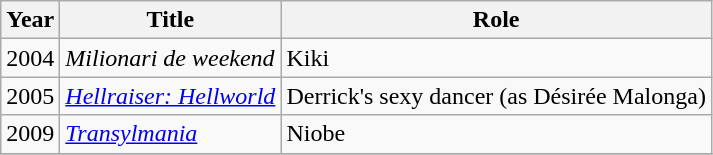<table class="wikitable sortable">
<tr>
<th class="unsortable">Year</th>
<th class="unsortable">Title</th>
<th class="unsortable">Role</th>
</tr>
<tr>
<td>2004</td>
<td><em>Milionari de weekend</em></td>
<td>Kiki</td>
</tr>
<tr>
<td>2005</td>
<td><em><a href='#'>Hellraiser: Hellworld</a></em></td>
<td>Derrick's sexy dancer (as Désirée Malonga)</td>
</tr>
<tr>
<td>2009</td>
<td><em><a href='#'>Transylmania</a></em></td>
<td>Niobe</td>
</tr>
<tr>
</tr>
</table>
